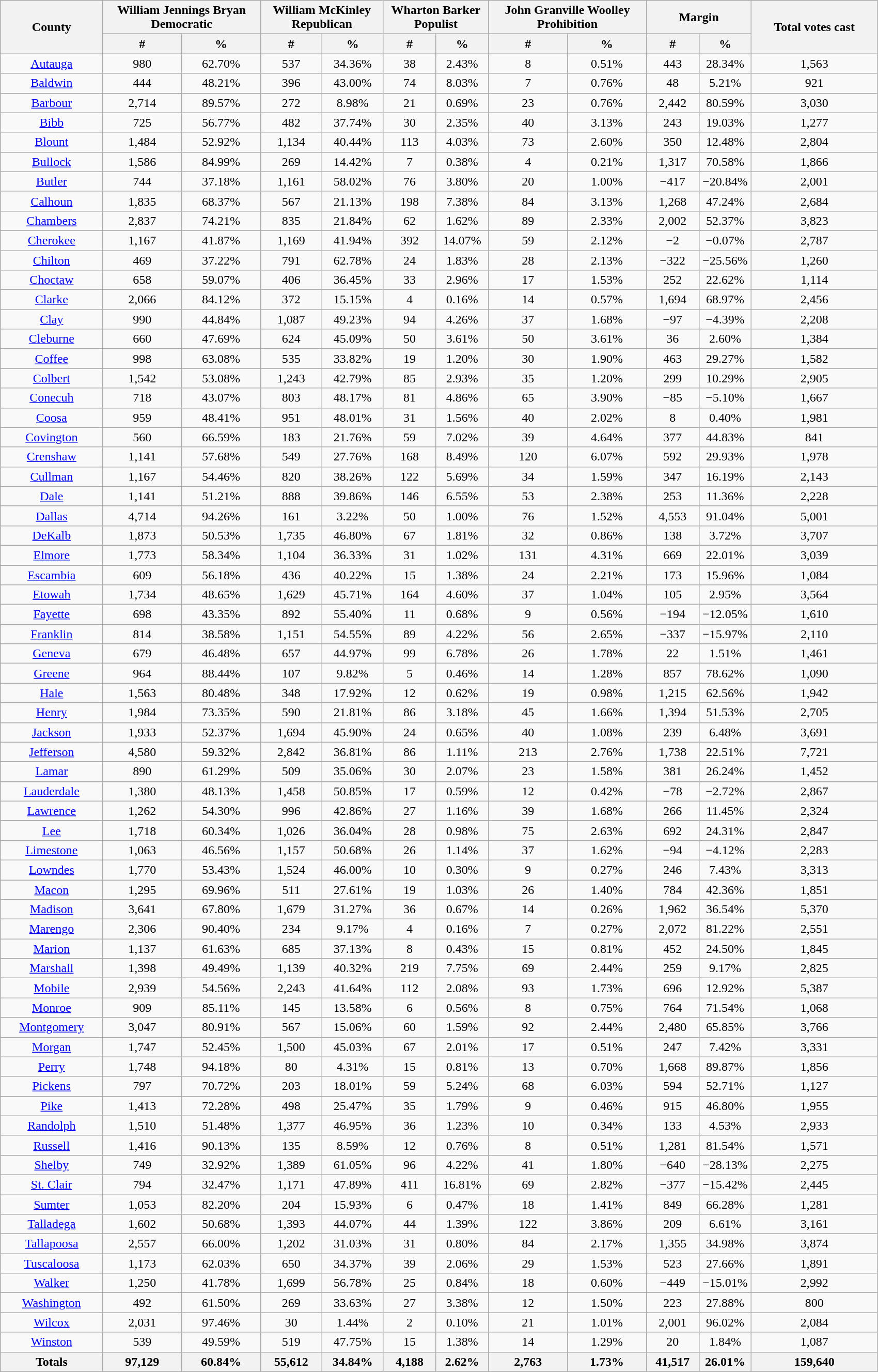<table class="wikitable sortable mw-collapsible mw-collapsed" style="text-align:center">
<tr>
<th rowspan="2">County</th>
<th style="text-align:center;" colspan="2">William Jennings Bryan<br>Democratic</th>
<th style="text-align:center;" colspan="2">William McKinley<br>Republican</th>
<th style="text-align:center;" colspan="2">Wharton Barker<br>Populist</th>
<th style="text-align:center;" colspan="2">John Granville Woolley<br>Prohibition</th>
<th style="text-align:center;" colspan="2">Margin</th>
<th rowspan="2" style="text-align:center;" data-sort-type="number">Total votes cast</th>
</tr>
<tr>
<th data-sort-type="number" width="9%">#</th>
<th data-sort-type="number" width="9%">%</th>
<th data-sort-type="number" width="7%">#</th>
<th data-sort-type="number" width="7%">%</th>
<th data-sort-type="number" width="6%">#</th>
<th data-sort-type="number" width="6%">%</th>
<th data-sort-type="number" width="9%">#</th>
<th data-sort-type="number" width="9%">%</th>
<th data-sort-type="number" width="6%">#</th>
<th data-sort-type="number" width="6%">%</th>
</tr>
<tr style="text-align:center;">
<td><a href='#'>Autauga</a></td>
<td>980</td>
<td>62.70%</td>
<td>537</td>
<td>34.36%</td>
<td>38</td>
<td>2.43%</td>
<td>8</td>
<td>0.51%</td>
<td>443</td>
<td>28.34%</td>
<td>1,563</td>
</tr>
<tr style="text-align:center;">
<td><a href='#'>Baldwin</a></td>
<td>444</td>
<td>48.21%</td>
<td>396</td>
<td>43.00%</td>
<td>74</td>
<td>8.03%</td>
<td>7</td>
<td>0.76%</td>
<td>48</td>
<td>5.21%</td>
<td>921</td>
</tr>
<tr style="text-align:center;">
<td><a href='#'>Barbour</a></td>
<td>2,714</td>
<td>89.57%</td>
<td>272</td>
<td>8.98%</td>
<td>21</td>
<td>0.69%</td>
<td>23</td>
<td>0.76%</td>
<td>2,442</td>
<td>80.59%</td>
<td>3,030</td>
</tr>
<tr style="text-align:center;">
<td><a href='#'>Bibb</a></td>
<td>725</td>
<td>56.77%</td>
<td>482</td>
<td>37.74%</td>
<td>30</td>
<td>2.35%</td>
<td>40</td>
<td>3.13%</td>
<td>243</td>
<td>19.03%</td>
<td>1,277</td>
</tr>
<tr style="text-align:center;">
<td><a href='#'>Blount</a></td>
<td>1,484</td>
<td>52.92%</td>
<td>1,134</td>
<td>40.44%</td>
<td>113</td>
<td>4.03%</td>
<td>73</td>
<td>2.60%</td>
<td>350</td>
<td>12.48%</td>
<td>2,804</td>
</tr>
<tr style="text-align:center;">
<td><a href='#'>Bullock</a></td>
<td>1,586</td>
<td>84.99%</td>
<td>269</td>
<td>14.42%</td>
<td>7</td>
<td>0.38%</td>
<td>4</td>
<td>0.21%</td>
<td>1,317</td>
<td>70.58%</td>
<td>1,866</td>
</tr>
<tr style="text-align:center;">
<td><a href='#'>Butler</a></td>
<td>744</td>
<td>37.18%</td>
<td>1,161</td>
<td>58.02%</td>
<td>76</td>
<td>3.80%</td>
<td>20</td>
<td>1.00%</td>
<td>−417</td>
<td>−20.84%</td>
<td>2,001</td>
</tr>
<tr style="text-align:center;">
<td><a href='#'>Calhoun</a></td>
<td>1,835</td>
<td>68.37%</td>
<td>567</td>
<td>21.13%</td>
<td>198</td>
<td>7.38%</td>
<td>84</td>
<td>3.13%</td>
<td>1,268</td>
<td>47.24%</td>
<td>2,684</td>
</tr>
<tr style="text-align:center;">
<td><a href='#'>Chambers</a></td>
<td>2,837</td>
<td>74.21%</td>
<td>835</td>
<td>21.84%</td>
<td>62</td>
<td>1.62%</td>
<td>89</td>
<td>2.33%</td>
<td>2,002</td>
<td>52.37%</td>
<td>3,823</td>
</tr>
<tr style="text-align:center;">
<td><a href='#'>Cherokee</a></td>
<td>1,167</td>
<td>41.87%</td>
<td>1,169</td>
<td>41.94%</td>
<td>392</td>
<td>14.07%</td>
<td>59</td>
<td>2.12%</td>
<td>−2</td>
<td>−0.07%</td>
<td>2,787</td>
</tr>
<tr style="text-align:center;">
<td><a href='#'>Chilton</a></td>
<td>469</td>
<td>37.22%</td>
<td>791</td>
<td>62.78%</td>
<td>24</td>
<td>1.83%</td>
<td>28</td>
<td>2.13%</td>
<td>−322</td>
<td>−25.56%</td>
<td>1,260</td>
</tr>
<tr style="text-align:center;">
<td><a href='#'>Choctaw</a></td>
<td>658</td>
<td>59.07%</td>
<td>406</td>
<td>36.45%</td>
<td>33</td>
<td>2.96%</td>
<td>17</td>
<td>1.53%</td>
<td>252</td>
<td>22.62%</td>
<td>1,114</td>
</tr>
<tr style="text-align:center;">
<td><a href='#'>Clarke</a></td>
<td>2,066</td>
<td>84.12%</td>
<td>372</td>
<td>15.15%</td>
<td>4</td>
<td>0.16%</td>
<td>14</td>
<td>0.57%</td>
<td>1,694</td>
<td>68.97%</td>
<td>2,456</td>
</tr>
<tr style="text-align:center;">
<td><a href='#'>Clay</a></td>
<td>990</td>
<td>44.84%</td>
<td>1,087</td>
<td>49.23%</td>
<td>94</td>
<td>4.26%</td>
<td>37</td>
<td>1.68%</td>
<td>−97</td>
<td>−4.39%</td>
<td>2,208</td>
</tr>
<tr style="text-align:center;">
<td><a href='#'>Cleburne</a></td>
<td>660</td>
<td>47.69%</td>
<td>624</td>
<td>45.09%</td>
<td>50</td>
<td>3.61%</td>
<td>50</td>
<td>3.61%</td>
<td>36</td>
<td>2.60%</td>
<td>1,384</td>
</tr>
<tr style="text-align:center;">
<td><a href='#'>Coffee</a></td>
<td>998</td>
<td>63.08%</td>
<td>535</td>
<td>33.82%</td>
<td>19</td>
<td>1.20%</td>
<td>30</td>
<td>1.90%</td>
<td>463</td>
<td>29.27%</td>
<td>1,582</td>
</tr>
<tr style="text-align:center;">
<td><a href='#'>Colbert</a></td>
<td>1,542</td>
<td>53.08%</td>
<td>1,243</td>
<td>42.79%</td>
<td>85</td>
<td>2.93%</td>
<td>35</td>
<td>1.20%</td>
<td>299</td>
<td>10.29%</td>
<td>2,905</td>
</tr>
<tr style="text-align:center;">
<td><a href='#'>Conecuh</a></td>
<td>718</td>
<td>43.07%</td>
<td>803</td>
<td>48.17%</td>
<td>81</td>
<td>4.86%</td>
<td>65</td>
<td>3.90%</td>
<td>−85</td>
<td>−5.10%</td>
<td>1,667</td>
</tr>
<tr style="text-align:center;">
<td><a href='#'>Coosa</a></td>
<td>959</td>
<td>48.41%</td>
<td>951</td>
<td>48.01%</td>
<td>31</td>
<td>1.56%</td>
<td>40</td>
<td>2.02%</td>
<td>8</td>
<td>0.40%</td>
<td>1,981</td>
</tr>
<tr style="text-align:center;">
<td><a href='#'>Covington</a></td>
<td>560</td>
<td>66.59%</td>
<td>183</td>
<td>21.76%</td>
<td>59</td>
<td>7.02%</td>
<td>39</td>
<td>4.64%</td>
<td>377</td>
<td>44.83%</td>
<td>841</td>
</tr>
<tr style="text-align:center;">
<td><a href='#'>Crenshaw</a></td>
<td>1,141</td>
<td>57.68%</td>
<td>549</td>
<td>27.76%</td>
<td>168</td>
<td>8.49%</td>
<td>120</td>
<td>6.07%</td>
<td>592</td>
<td>29.93%</td>
<td>1,978</td>
</tr>
<tr style="text-align:center;">
<td><a href='#'>Cullman</a></td>
<td>1,167</td>
<td>54.46%</td>
<td>820</td>
<td>38.26%</td>
<td>122</td>
<td>5.69%</td>
<td>34</td>
<td>1.59%</td>
<td>347</td>
<td>16.19%</td>
<td>2,143</td>
</tr>
<tr style="text-align:center;">
<td><a href='#'>Dale</a></td>
<td>1,141</td>
<td>51.21%</td>
<td>888</td>
<td>39.86%</td>
<td>146</td>
<td>6.55%</td>
<td>53</td>
<td>2.38%</td>
<td>253</td>
<td>11.36%</td>
<td>2,228</td>
</tr>
<tr style="text-align:center;">
<td><a href='#'>Dallas</a></td>
<td>4,714</td>
<td>94.26%</td>
<td>161</td>
<td>3.22%</td>
<td>50</td>
<td>1.00%</td>
<td>76</td>
<td>1.52%</td>
<td>4,553</td>
<td>91.04%</td>
<td>5,001</td>
</tr>
<tr style="text-align:center;">
<td><a href='#'>DeKalb</a></td>
<td>1,873</td>
<td>50.53%</td>
<td>1,735</td>
<td>46.80%</td>
<td>67</td>
<td>1.81%</td>
<td>32</td>
<td>0.86%</td>
<td>138</td>
<td>3.72%</td>
<td>3,707</td>
</tr>
<tr style="text-align:center;">
<td><a href='#'>Elmore</a></td>
<td>1,773</td>
<td>58.34%</td>
<td>1,104</td>
<td>36.33%</td>
<td>31</td>
<td>1.02%</td>
<td>131</td>
<td>4.31%</td>
<td>669</td>
<td>22.01%</td>
<td>3,039</td>
</tr>
<tr style="text-align:center;">
<td><a href='#'>Escambia</a></td>
<td>609</td>
<td>56.18%</td>
<td>436</td>
<td>40.22%</td>
<td>15</td>
<td>1.38%</td>
<td>24</td>
<td>2.21%</td>
<td>173</td>
<td>15.96%</td>
<td>1,084</td>
</tr>
<tr style="text-align:center;">
<td><a href='#'>Etowah</a></td>
<td>1,734</td>
<td>48.65%</td>
<td>1,629</td>
<td>45.71%</td>
<td>164</td>
<td>4.60%</td>
<td>37</td>
<td>1.04%</td>
<td>105</td>
<td>2.95%</td>
<td>3,564</td>
</tr>
<tr style="text-align:center;">
<td><a href='#'>Fayette</a></td>
<td>698</td>
<td>43.35%</td>
<td>892</td>
<td>55.40%</td>
<td>11</td>
<td>0.68%</td>
<td>9</td>
<td>0.56%</td>
<td>−194</td>
<td>−12.05%</td>
<td>1,610</td>
</tr>
<tr style="text-align:center;">
<td><a href='#'>Franklin</a></td>
<td>814</td>
<td>38.58%</td>
<td>1,151</td>
<td>54.55%</td>
<td>89</td>
<td>4.22%</td>
<td>56</td>
<td>2.65%</td>
<td>−337</td>
<td>−15.97%</td>
<td>2,110</td>
</tr>
<tr style="text-align:center;">
<td><a href='#'>Geneva</a></td>
<td>679</td>
<td>46.48%</td>
<td>657</td>
<td>44.97%</td>
<td>99</td>
<td>6.78%</td>
<td>26</td>
<td>1.78%</td>
<td>22</td>
<td>1.51%</td>
<td>1,461</td>
</tr>
<tr style="text-align:center;">
<td><a href='#'>Greene</a></td>
<td>964</td>
<td>88.44%</td>
<td>107</td>
<td>9.82%</td>
<td>5</td>
<td>0.46%</td>
<td>14</td>
<td>1.28%</td>
<td>857</td>
<td>78.62%</td>
<td>1,090</td>
</tr>
<tr style="text-align:center;">
<td><a href='#'>Hale</a></td>
<td>1,563</td>
<td>80.48%</td>
<td>348</td>
<td>17.92%</td>
<td>12</td>
<td>0.62%</td>
<td>19</td>
<td>0.98%</td>
<td>1,215</td>
<td>62.56%</td>
<td>1,942</td>
</tr>
<tr style="text-align:center;">
<td><a href='#'>Henry</a></td>
<td>1,984</td>
<td>73.35%</td>
<td>590</td>
<td>21.81%</td>
<td>86</td>
<td>3.18%</td>
<td>45</td>
<td>1.66%</td>
<td>1,394</td>
<td>51.53%</td>
<td>2,705</td>
</tr>
<tr style="text-align:center;">
<td><a href='#'>Jackson</a></td>
<td>1,933</td>
<td>52.37%</td>
<td>1,694</td>
<td>45.90%</td>
<td>24</td>
<td>0.65%</td>
<td>40</td>
<td>1.08%</td>
<td>239</td>
<td>6.48%</td>
<td>3,691</td>
</tr>
<tr style="text-align:center;">
<td><a href='#'>Jefferson</a></td>
<td>4,580</td>
<td>59.32%</td>
<td>2,842</td>
<td>36.81%</td>
<td>86</td>
<td>1.11%</td>
<td>213</td>
<td>2.76%</td>
<td>1,738</td>
<td>22.51%</td>
<td>7,721</td>
</tr>
<tr style="text-align:center;">
<td><a href='#'>Lamar</a></td>
<td>890</td>
<td>61.29%</td>
<td>509</td>
<td>35.06%</td>
<td>30</td>
<td>2.07%</td>
<td>23</td>
<td>1.58%</td>
<td>381</td>
<td>26.24%</td>
<td>1,452</td>
</tr>
<tr style="text-align:center;">
<td><a href='#'>Lauderdale</a></td>
<td>1,380</td>
<td>48.13%</td>
<td>1,458</td>
<td>50.85%</td>
<td>17</td>
<td>0.59%</td>
<td>12</td>
<td>0.42%</td>
<td>−78</td>
<td>−2.72%</td>
<td>2,867</td>
</tr>
<tr style="text-align:center;">
<td><a href='#'>Lawrence</a></td>
<td>1,262</td>
<td>54.30%</td>
<td>996</td>
<td>42.86%</td>
<td>27</td>
<td>1.16%</td>
<td>39</td>
<td>1.68%</td>
<td>266</td>
<td>11.45%</td>
<td>2,324</td>
</tr>
<tr style="text-align:center;">
<td><a href='#'>Lee</a></td>
<td>1,718</td>
<td>60.34%</td>
<td>1,026</td>
<td>36.04%</td>
<td>28</td>
<td>0.98%</td>
<td>75</td>
<td>2.63%</td>
<td>692</td>
<td>24.31%</td>
<td>2,847</td>
</tr>
<tr style="text-align:center;">
<td><a href='#'>Limestone</a></td>
<td>1,063</td>
<td>46.56%</td>
<td>1,157</td>
<td>50.68%</td>
<td>26</td>
<td>1.14%</td>
<td>37</td>
<td>1.62%</td>
<td>−94</td>
<td>−4.12%</td>
<td>2,283</td>
</tr>
<tr style="text-align:center;">
<td><a href='#'>Lowndes</a></td>
<td>1,770</td>
<td>53.43%</td>
<td>1,524</td>
<td>46.00%</td>
<td>10</td>
<td>0.30%</td>
<td>9</td>
<td>0.27%</td>
<td>246</td>
<td>7.43%</td>
<td>3,313</td>
</tr>
<tr style="text-align:center;">
<td><a href='#'>Macon</a></td>
<td>1,295</td>
<td>69.96%</td>
<td>511</td>
<td>27.61%</td>
<td>19</td>
<td>1.03%</td>
<td>26</td>
<td>1.40%</td>
<td>784</td>
<td>42.36%</td>
<td>1,851</td>
</tr>
<tr style="text-align:center;">
<td><a href='#'>Madison</a></td>
<td>3,641</td>
<td>67.80%</td>
<td>1,679</td>
<td>31.27%</td>
<td>36</td>
<td>0.67%</td>
<td>14</td>
<td>0.26%</td>
<td>1,962</td>
<td>36.54%</td>
<td>5,370</td>
</tr>
<tr style="text-align:center;">
<td><a href='#'>Marengo</a></td>
<td>2,306</td>
<td>90.40%</td>
<td>234</td>
<td>9.17%</td>
<td>4</td>
<td>0.16%</td>
<td>7</td>
<td>0.27%</td>
<td>2,072</td>
<td>81.22%</td>
<td>2,551</td>
</tr>
<tr style="text-align:center;">
<td><a href='#'>Marion</a></td>
<td>1,137</td>
<td>61.63%</td>
<td>685</td>
<td>37.13%</td>
<td>8</td>
<td>0.43%</td>
<td>15</td>
<td>0.81%</td>
<td>452</td>
<td>24.50%</td>
<td>1,845</td>
</tr>
<tr style="text-align:center;">
<td><a href='#'>Marshall</a></td>
<td>1,398</td>
<td>49.49%</td>
<td>1,139</td>
<td>40.32%</td>
<td>219</td>
<td>7.75%</td>
<td>69</td>
<td>2.44%</td>
<td>259</td>
<td>9.17%</td>
<td>2,825</td>
</tr>
<tr style="text-align:center;">
<td><a href='#'>Mobile</a></td>
<td>2,939</td>
<td>54.56%</td>
<td>2,243</td>
<td>41.64%</td>
<td>112</td>
<td>2.08%</td>
<td>93</td>
<td>1.73%</td>
<td>696</td>
<td>12.92%</td>
<td>5,387</td>
</tr>
<tr style="text-align:center;">
<td><a href='#'>Monroe</a></td>
<td>909</td>
<td>85.11%</td>
<td>145</td>
<td>13.58%</td>
<td>6</td>
<td>0.56%</td>
<td>8</td>
<td>0.75%</td>
<td>764</td>
<td>71.54%</td>
<td>1,068</td>
</tr>
<tr style="text-align:center;">
<td><a href='#'>Montgomery</a></td>
<td>3,047</td>
<td>80.91%</td>
<td>567</td>
<td>15.06%</td>
<td>60</td>
<td>1.59%</td>
<td>92</td>
<td>2.44%</td>
<td>2,480</td>
<td>65.85%</td>
<td>3,766</td>
</tr>
<tr style="text-align:center;">
<td><a href='#'>Morgan</a></td>
<td>1,747</td>
<td>52.45%</td>
<td>1,500</td>
<td>45.03%</td>
<td>67</td>
<td>2.01%</td>
<td>17</td>
<td>0.51%</td>
<td>247</td>
<td>7.42%</td>
<td>3,331</td>
</tr>
<tr style="text-align:center;">
<td><a href='#'>Perry</a></td>
<td>1,748</td>
<td>94.18%</td>
<td>80</td>
<td>4.31%</td>
<td>15</td>
<td>0.81%</td>
<td>13</td>
<td>0.70%</td>
<td>1,668</td>
<td>89.87%</td>
<td>1,856</td>
</tr>
<tr style="text-align:center;">
<td><a href='#'>Pickens</a></td>
<td>797</td>
<td>70.72%</td>
<td>203</td>
<td>18.01%</td>
<td>59</td>
<td>5.24%</td>
<td>68</td>
<td>6.03%</td>
<td>594</td>
<td>52.71%</td>
<td>1,127</td>
</tr>
<tr style="text-align:center;">
<td><a href='#'>Pike</a></td>
<td>1,413</td>
<td>72.28%</td>
<td>498</td>
<td>25.47%</td>
<td>35</td>
<td>1.79%</td>
<td>9</td>
<td>0.46%</td>
<td>915</td>
<td>46.80%</td>
<td>1,955</td>
</tr>
<tr style="text-align:center;">
<td><a href='#'>Randolph</a></td>
<td>1,510</td>
<td>51.48%</td>
<td>1,377</td>
<td>46.95%</td>
<td>36</td>
<td>1.23%</td>
<td>10</td>
<td>0.34%</td>
<td>133</td>
<td>4.53%</td>
<td>2,933</td>
</tr>
<tr style="text-align:center;">
<td><a href='#'>Russell</a></td>
<td>1,416</td>
<td>90.13%</td>
<td>135</td>
<td>8.59%</td>
<td>12</td>
<td>0.76%</td>
<td>8</td>
<td>0.51%</td>
<td>1,281</td>
<td>81.54%</td>
<td>1,571</td>
</tr>
<tr style="text-align:center;">
<td><a href='#'>Shelby</a></td>
<td>749</td>
<td>32.92%</td>
<td>1,389</td>
<td>61.05%</td>
<td>96</td>
<td>4.22%</td>
<td>41</td>
<td>1.80%</td>
<td>−640</td>
<td>−28.13%</td>
<td>2,275</td>
</tr>
<tr style="text-align:center;">
<td><a href='#'>St. Clair</a></td>
<td>794</td>
<td>32.47%</td>
<td>1,171</td>
<td>47.89%</td>
<td>411</td>
<td>16.81%</td>
<td>69</td>
<td>2.82%</td>
<td>−377</td>
<td>−15.42%</td>
<td>2,445</td>
</tr>
<tr style="text-align:center;">
<td><a href='#'>Sumter</a></td>
<td>1,053</td>
<td>82.20%</td>
<td>204</td>
<td>15.93%</td>
<td>6</td>
<td>0.47%</td>
<td>18</td>
<td>1.41%</td>
<td>849</td>
<td>66.28%</td>
<td>1,281</td>
</tr>
<tr style="text-align:center;">
<td><a href='#'>Talladega</a></td>
<td>1,602</td>
<td>50.68%</td>
<td>1,393</td>
<td>44.07%</td>
<td>44</td>
<td>1.39%</td>
<td>122</td>
<td>3.86%</td>
<td>209</td>
<td>6.61%</td>
<td>3,161</td>
</tr>
<tr style="text-align:center;">
<td><a href='#'>Tallapoosa</a></td>
<td>2,557</td>
<td>66.00%</td>
<td>1,202</td>
<td>31.03%</td>
<td>31</td>
<td>0.80%</td>
<td>84</td>
<td>2.17%</td>
<td>1,355</td>
<td>34.98%</td>
<td>3,874</td>
</tr>
<tr style="text-align:center;">
<td><a href='#'>Tuscaloosa</a></td>
<td>1,173</td>
<td>62.03%</td>
<td>650</td>
<td>34.37%</td>
<td>39</td>
<td>2.06%</td>
<td>29</td>
<td>1.53%</td>
<td>523</td>
<td>27.66%</td>
<td>1,891</td>
</tr>
<tr style="text-align:center;">
<td><a href='#'>Walker</a></td>
<td>1,250</td>
<td>41.78%</td>
<td>1,699</td>
<td>56.78%</td>
<td>25</td>
<td>0.84%</td>
<td>18</td>
<td>0.60%</td>
<td>−449</td>
<td>−15.01%</td>
<td>2,992</td>
</tr>
<tr style="text-align:center;">
<td><a href='#'>Washington</a></td>
<td>492</td>
<td>61.50%</td>
<td>269</td>
<td>33.63%</td>
<td>27</td>
<td>3.38%</td>
<td>12</td>
<td>1.50%</td>
<td>223</td>
<td>27.88%</td>
<td>800</td>
</tr>
<tr style="text-align:center;">
<td><a href='#'>Wilcox</a></td>
<td>2,031</td>
<td>97.46%</td>
<td>30</td>
<td>1.44%</td>
<td>2</td>
<td>0.10%</td>
<td>21</td>
<td>1.01%</td>
<td>2,001</td>
<td>96.02%</td>
<td>2,084</td>
</tr>
<tr style="text-align:center;">
<td><a href='#'>Winston</a></td>
<td>539</td>
<td>49.59%</td>
<td>519</td>
<td>47.75%</td>
<td>15</td>
<td>1.38%</td>
<td>14</td>
<td>1.29%</td>
<td>20</td>
<td>1.84%</td>
<td>1,087</td>
</tr>
<tr style="text-align:center;">
<th>Totals</th>
<th>97,129</th>
<th>60.84%</th>
<th>55,612</th>
<th>34.84%</th>
<th>4,188</th>
<th>2.62%</th>
<th>2,763</th>
<th>1.73%</th>
<th>41,517</th>
<th>26.01%</th>
<th>159,640</th>
</tr>
</table>
